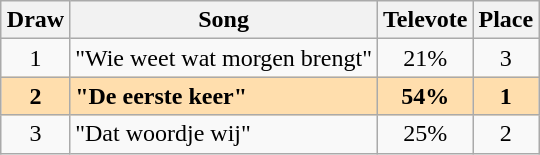<table class="wikitable sortable plainrowheaders" style="margin: 1em auto 1em auto; text-align:center">
<tr>
<th>Draw</th>
<th>Song</th>
<th>Televote</th>
<th>Place</th>
</tr>
<tr>
<td>1</td>
<td align="left">"Wie weet wat morgen brengt"</td>
<td>21%</td>
<td>3</td>
</tr>
<tr style="font-weight:bold; background:navajowhite;">
<td>2</td>
<td align="left">"De eerste keer"</td>
<td>54%</td>
<td>1</td>
</tr>
<tr>
<td>3</td>
<td align="left">"Dat woordje wij"</td>
<td>25%</td>
<td>2</td>
</tr>
</table>
